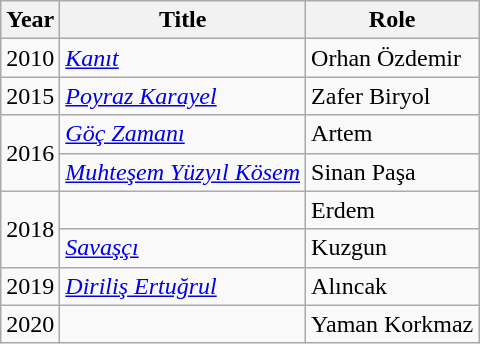<table class="wikitable">
<tr>
<th>Year</th>
<th>Title</th>
<th>Role</th>
</tr>
<tr>
<td>2010</td>
<td><em><a href='#'>Kanıt</a></em></td>
<td>Orhan Özdemir</td>
</tr>
<tr>
<td>2015</td>
<td><em><a href='#'>Poyraz Karayel</a></em></td>
<td>Zafer Biryol</td>
</tr>
<tr>
<td rowspan="2">2016</td>
<td><em><a href='#'>Göç Zamanı</a></em></td>
<td>Artem</td>
</tr>
<tr>
<td><em><a href='#'>Muhteşem Yüzyıl Kösem</a></em></td>
<td>Sinan Paşa</td>
</tr>
<tr>
<td rowspan="2">2018</td>
<td><em></em></td>
<td>Erdem</td>
</tr>
<tr>
<td><em><a href='#'>Savaşçı</a></em></td>
<td>Kuzgun</td>
</tr>
<tr>
<td>2019</td>
<td><em><a href='#'>Diriliş Ertuğrul</a></em></td>
<td>Alıncak</td>
</tr>
<tr>
<td>2020</td>
<td><em></em></td>
<td>Yaman Korkmaz</td>
</tr>
</table>
